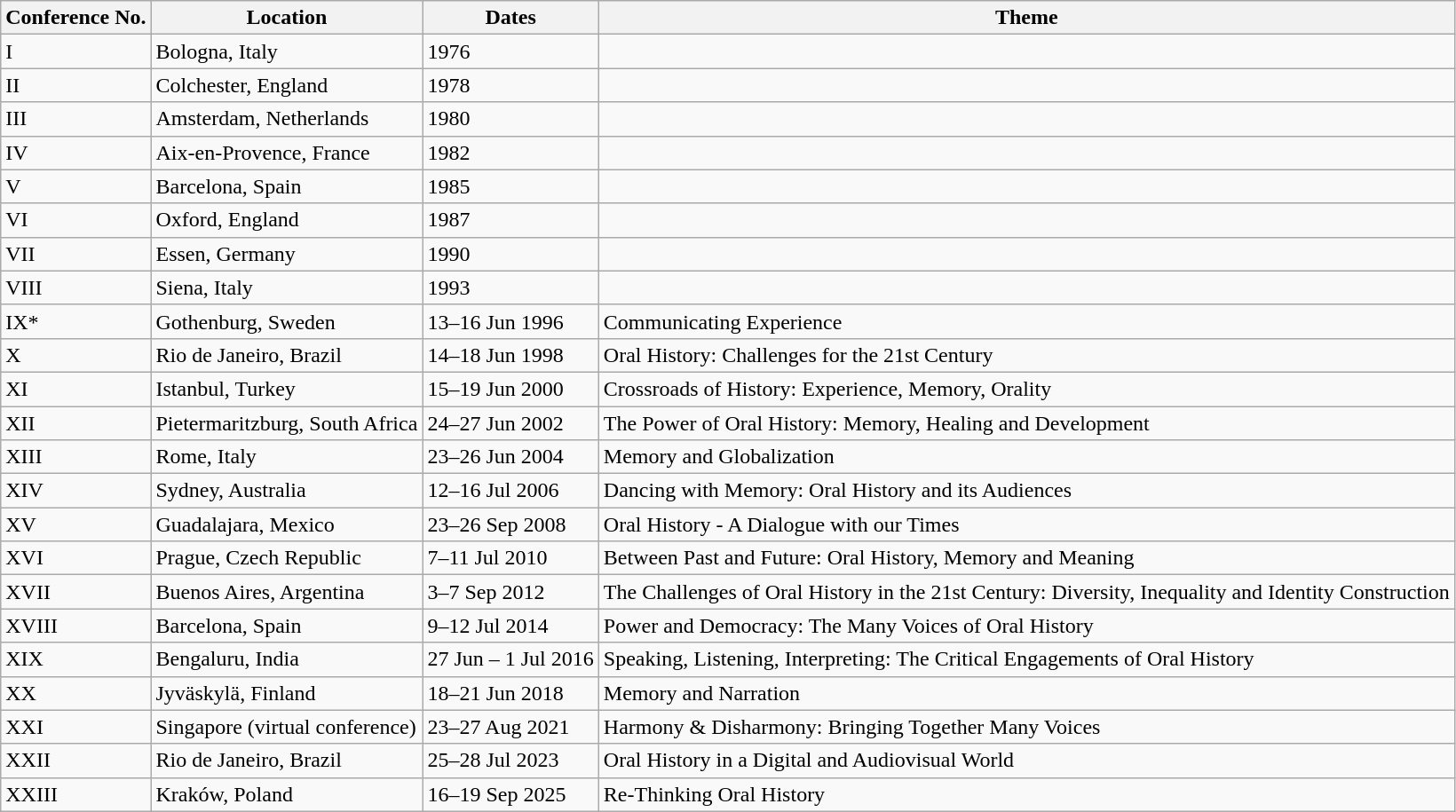<table class="wikitable">
<tr>
<th>Conference No.</th>
<th>Location</th>
<th>Dates</th>
<th>Theme</th>
</tr>
<tr>
<td>I</td>
<td>Bologna, Italy</td>
<td>1976</td>
<td></td>
</tr>
<tr>
<td>II</td>
<td>Colchester, England</td>
<td>1978</td>
<td></td>
</tr>
<tr>
<td>III</td>
<td>Amsterdam, Netherlands</td>
<td>1980</td>
<td></td>
</tr>
<tr>
<td>IV</td>
<td>Aix-en-Provence, France</td>
<td>1982</td>
<td></td>
</tr>
<tr>
<td>V</td>
<td>Barcelona, Spain</td>
<td>1985</td>
<td></td>
</tr>
<tr>
<td>VI</td>
<td>Oxford, England</td>
<td>1987</td>
<td></td>
</tr>
<tr>
<td>VII</td>
<td>Essen, Germany</td>
<td>1990</td>
<td></td>
</tr>
<tr>
<td>VIII</td>
<td>Siena, Italy</td>
<td>1993</td>
<td></td>
</tr>
<tr>
<td>IX*</td>
<td>Gothenburg, Sweden</td>
<td>13–16 Jun 1996</td>
<td>Communicating Experience</td>
</tr>
<tr>
<td>X</td>
<td>Rio de Janeiro, Brazil</td>
<td>14–18 Jun 1998</td>
<td>Oral History: Challenges for the 21st Century</td>
</tr>
<tr>
<td>XI</td>
<td>Istanbul, Turkey</td>
<td>15–19 Jun 2000</td>
<td>Crossroads of History: Experience, Memory, Orality</td>
</tr>
<tr>
<td>XII</td>
<td>Pietermaritzburg, South Africa</td>
<td>24–27 Jun 2002</td>
<td>The Power of Oral History: Memory, Healing and Development</td>
</tr>
<tr>
<td>XIII</td>
<td>Rome, Italy</td>
<td>23–26 Jun 2004</td>
<td>Memory and Globalization</td>
</tr>
<tr>
<td>XIV</td>
<td>Sydney, Australia</td>
<td>12–16 Jul 2006</td>
<td>Dancing with Memory: Oral History and its Audiences</td>
</tr>
<tr>
<td>XV</td>
<td>Guadalajara, Mexico</td>
<td>23–26 Sep 2008</td>
<td>Oral History - A Dialogue with our Times</td>
</tr>
<tr>
<td>XVI</td>
<td>Prague, Czech Republic</td>
<td>7–11 Jul 2010</td>
<td>Between Past and Future: Oral History, Memory and Meaning</td>
</tr>
<tr>
<td>XVII</td>
<td>Buenos Aires, Argentina</td>
<td>3–7 Sep 2012</td>
<td>The Challenges of Oral History in the 21st Century: Diversity, Inequality and Identity Construction</td>
</tr>
<tr>
<td>XVIII</td>
<td>Barcelona, Spain</td>
<td>9–12 Jul 2014</td>
<td>Power and Democracy: The Many Voices of Oral History</td>
</tr>
<tr>
<td>XIX</td>
<td>Bengaluru, India</td>
<td>27 Jun – 1 Jul 2016</td>
<td>Speaking, Listening, Interpreting: The Critical Engagements of Oral History</td>
</tr>
<tr>
<td>XX</td>
<td>Jyväskylä, Finland</td>
<td>18–21 Jun 2018</td>
<td>Memory and Narration</td>
</tr>
<tr>
<td>XXI</td>
<td>Singapore (virtual conference)</td>
<td>23–27 Aug 2021</td>
<td>Harmony & Disharmony: Bringing Together Many Voices</td>
</tr>
<tr>
<td>XXII</td>
<td>Rio de Janeiro, Brazil</td>
<td>25–28 Jul 2023</td>
<td>Oral History in a Digital and Audiovisual World</td>
</tr>
<tr>
<td>XXIII</td>
<td>Kraków, Poland</td>
<td>16–19 Sep 2025</td>
<td>Re-Thinking Oral History</td>
</tr>
</table>
